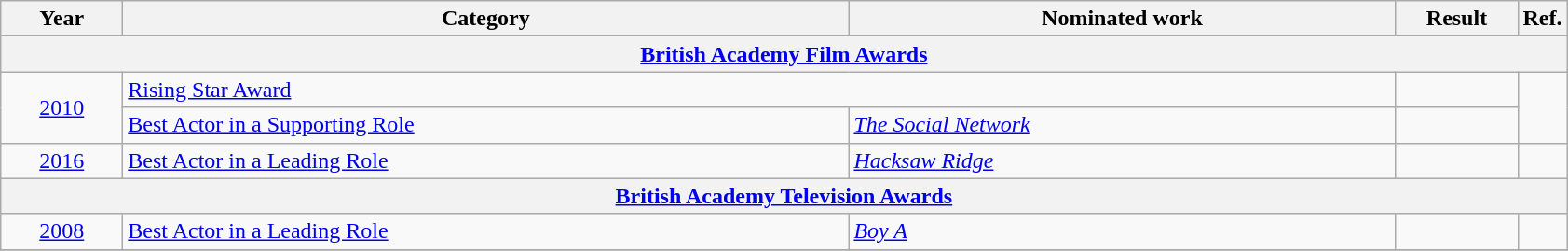<table class=wikitable>
<tr>
<th scope="col" style="width:5em;">Year</th>
<th scope="col" style="width:32em;">Category</th>
<th scope="col" style="width:24em;">Nominated work</th>
<th scope="col" style="width:5em;">Result</th>
<th scope="col">Ref.</th>
</tr>
<tr>
<th colspan=5><a href='#'>British Academy Film Awards</a></th>
</tr>
<tr>
<td rowspan="2", style="text-align:center;"><a href='#'>2010</a></td>
<td colspan=2><a href='#'>Rising Star Award</a></td>
<td></td>
<td rowspan=2></td>
</tr>
<tr>
<td><a href='#'>Best Actor in a Supporting Role</a></td>
<td><em><a href='#'>The Social Network</a></em></td>
<td></td>
</tr>
<tr>
<td style="text-align:center;"><a href='#'>2016</a></td>
<td><a href='#'>Best Actor in a Leading Role</a></td>
<td><em><a href='#'>Hacksaw Ridge</a></em></td>
<td></td>
<td style="text-align:center;"></td>
</tr>
<tr>
<th colspan=5><a href='#'>British Academy Television Awards</a></th>
</tr>
<tr>
<td style="text-align:center;"><a href='#'>2008</a></td>
<td><a href='#'>Best Actor in a Leading Role</a></td>
<td><em><a href='#'>Boy A</a></em></td>
<td></td>
<td></td>
</tr>
<tr>
</tr>
</table>
